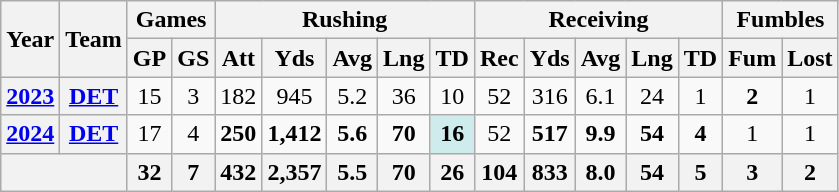<table class="wikitable" style="text-align:center;">
<tr>
<th rowspan="2">Year</th>
<th rowspan="2">Team</th>
<th colspan="2">Games</th>
<th colspan="5">Rushing</th>
<th colspan="5">Receiving</th>
<th colspan="2">Fumbles</th>
</tr>
<tr>
<th>GP</th>
<th>GS</th>
<th>Att</th>
<th>Yds</th>
<th>Avg</th>
<th>Lng</th>
<th>TD</th>
<th>Rec</th>
<th>Yds</th>
<th>Avg</th>
<th>Lng</th>
<th>TD</th>
<th>Fum</th>
<th>Lost</th>
</tr>
<tr>
<th><a href='#'>2023</a></th>
<th><a href='#'>DET</a></th>
<td>15</td>
<td>3</td>
<td>182</td>
<td>945</td>
<td>5.2</td>
<td>36</td>
<td>10</td>
<td>52</td>
<td>316</td>
<td>6.1</td>
<td>24</td>
<td>1</td>
<td><strong>2</strong></td>
<td>1</td>
</tr>
<tr>
<th><a href='#'>2024</a></th>
<th><a href='#'>DET</a></th>
<td>17</td>
<td>4</td>
<td><strong>250</strong></td>
<td><strong>1,412</strong></td>
<td><strong>5.6</strong></td>
<td><strong>70</strong></td>
<td style="background:#cfecec;"><strong>16</strong></td>
<td>52</td>
<td><strong>517</strong></td>
<td><strong>9.9</strong></td>
<td><strong>54</strong></td>
<td><strong>4</strong></td>
<td>1</td>
<td>1</td>
</tr>
<tr>
<th colspan="2"></th>
<th>32</th>
<th>7</th>
<th>432</th>
<th>2,357</th>
<th>5.5</th>
<th>70</th>
<th>26</th>
<th>104</th>
<th>833</th>
<th>8.0</th>
<th>54</th>
<th>5</th>
<th>3</th>
<th>2</th>
</tr>
</table>
